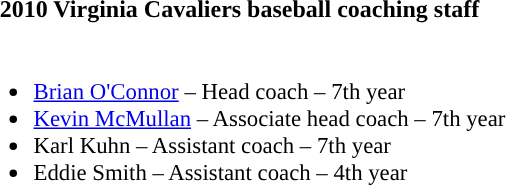<table class="toccolours">
<tr>
<th colspan=9>2010 Virginia Cavaliers baseball coaching staff</th>
</tr>
<tr>
<td style="text-align:left; font-size: 95%;" valign="top"><br><ul><li><a href='#'>Brian O'Connor</a> – Head coach – 7th year</li><li><a href='#'>Kevin McMullan</a> – Associate head coach – 7th year</li><li>Karl Kuhn – Assistant coach – 7th year</li><li>Eddie Smith – Assistant coach – 4th year</li></ul></td>
</tr>
</table>
